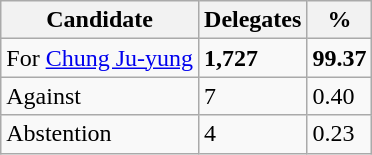<table class="wikitable">
<tr>
<th>Candidate</th>
<th>Delegates</th>
<th>%</th>
</tr>
<tr>
<td>For <a href='#'>Chung Ju-yung</a></td>
<td><strong>1,727</strong></td>
<td><strong>99.37</strong></td>
</tr>
<tr>
<td>Against</td>
<td>7</td>
<td>0.40</td>
</tr>
<tr>
<td>Abstention</td>
<td>4</td>
<td>0.23</td>
</tr>
</table>
